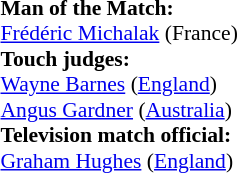<table width=100% style="font-size: 90%">
<tr>
<td><br><strong>Man of the Match:</strong>
<br><a href='#'>Frédéric Michalak</a> (France)<br><strong>Touch judges:</strong>
<br><a href='#'>Wayne Barnes</a> (<a href='#'>England</a>)
<br><a href='#'>Angus Gardner</a> (<a href='#'>Australia</a>)
<br><strong>Television match official:</strong>
<br><a href='#'>Graham Hughes</a> (<a href='#'>England</a>)</td>
</tr>
</table>
